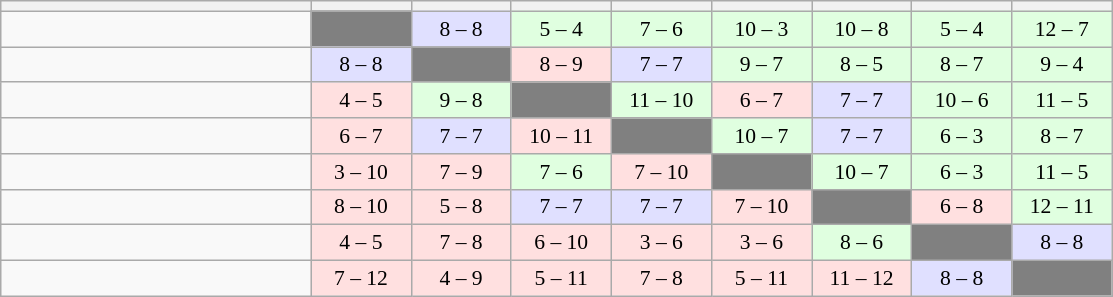<table cellspacing="0" cellpadding="3" style="background-color: #f9f9f9; font-size: 90%; text-align: center"  class="wikitable">
<tr>
<th width=200></th>
<th width=60></th>
<th width=60></th>
<th width=60></th>
<th width=60></th>
<th width=60></th>
<th width=60></th>
<th width=60></th>
<th width=60></th>
</tr>
<tr>
<td align=center><strong></strong></td>
<td bgcolor="#808080"></td>
<td bgcolor="#e0e0ff">8 – 8</td>
<td bgcolor="#e0ffe0">5 – 4</td>
<td bgcolor="#e0ffe0">7 – 6</td>
<td bgcolor="#e0ffe0">10 – 3</td>
<td bgcolor="#e0ffe0">10 – 8</td>
<td bgcolor="#e0ffe0">5 – 4</td>
<td bgcolor="#e0ffe0">12 – 7</td>
</tr>
<tr>
<td align=center><strong></strong></td>
<td bgcolor="#e0e0ff">8 – 8</td>
<td bgcolor="#808080"></td>
<td bgcolor="#ffe0e0">8 – 9</td>
<td bgcolor="#e0e0ff">7 – 7</td>
<td bgcolor="#e0ffe0">9 – 7</td>
<td bgcolor="#e0ffe0">8 – 5</td>
<td bgcolor="#e0ffe0">8 – 7</td>
<td bgcolor="#e0ffe0">9 – 4</td>
</tr>
<tr>
<td align=center><strong></strong></td>
<td bgcolor="#ffe0e0">4 – 5</td>
<td bgcolor="#e0ffe0">9 – 8</td>
<td bgcolor="#808080"></td>
<td bgcolor="#e0ffe0">11 – 10</td>
<td bgcolor="#ffe0e0">6 – 7</td>
<td bgcolor="#e0e0ff">7 – 7</td>
<td bgcolor="#e0ffe0">10 – 6</td>
<td bgcolor="#e0ffe0">11 – 5</td>
</tr>
<tr>
<td align=center><strong></strong></td>
<td bgcolor="#ffe0e0">6 – 7</td>
<td bgcolor="#e0e0ff">7 – 7</td>
<td bgcolor="#ffe0e0">10 – 11</td>
<td bgcolor="#808080"></td>
<td bgcolor="#e0ffe0">10 – 7</td>
<td bgcolor="#e0e0ff">7 – 7</td>
<td bgcolor="#e0ffe0">6 – 3</td>
<td bgcolor="#e0ffe0">8 – 7</td>
</tr>
<tr>
<td align=center><strong></strong></td>
<td bgcolor="#ffe0e0">3 – 10</td>
<td bgcolor="#ffe0e0">7 – 9</td>
<td bgcolor="#e0ffe0">7 – 6</td>
<td bgcolor="#ffe0e0">7 – 10</td>
<td bgcolor="#808080"></td>
<td bgcolor="#e0ffe0">10 – 7</td>
<td bgcolor="#e0ffe0">6 – 3</td>
<td bgcolor="#e0ffe0">11 – 5</td>
</tr>
<tr>
<td align=center><strong></strong></td>
<td bgcolor="#ffe0e0">8 – 10</td>
<td bgcolor="#ffe0e0">5 – 8</td>
<td bgcolor="#e0e0ff">7 – 7</td>
<td bgcolor="#e0e0ff">7 – 7</td>
<td bgcolor="#ffe0e0">7 – 10</td>
<td bgcolor="#808080"></td>
<td bgcolor="#ffe0e0">6 – 8</td>
<td bgcolor="#e0ffe0">12 – 11</td>
</tr>
<tr>
<td align=center><strong></strong></td>
<td bgcolor="#ffe0e0">4 – 5</td>
<td bgcolor="#ffe0e0">7 – 8</td>
<td bgcolor="#ffe0e0">6 – 10</td>
<td bgcolor="#ffe0e0">3 – 6</td>
<td bgcolor="#ffe0e0">3 – 6</td>
<td bgcolor="#e0ffe0">8 – 6</td>
<td bgcolor="#808080"></td>
<td bgcolor="#e0e0ff">8 – 8</td>
</tr>
<tr>
<td align=center><strong></strong></td>
<td bgcolor="#ffe0e0">7 – 12</td>
<td bgcolor="#ffe0e0">4 – 9</td>
<td bgcolor="#ffe0e0">5 – 11</td>
<td bgcolor="#ffe0e0">7 – 8</td>
<td bgcolor="#ffe0e0">5 – 11</td>
<td bgcolor="#ffe0e0">11 – 12</td>
<td bgcolor="#e0e0ff">8 – 8</td>
<td bgcolor="#808080"></td>
</tr>
</table>
